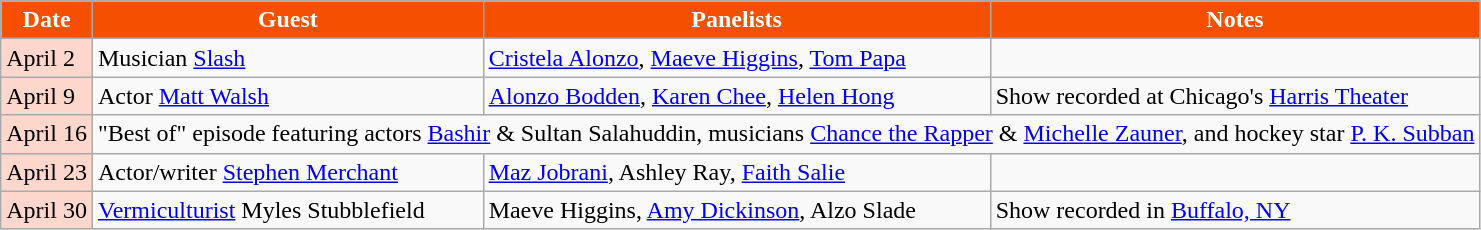<table class="wikitable">
<tr>
<th style="background:#f55000;color:#FFFFFF;">Date</th>
<th style="background:#f55000;color:#FFFFFF;">Guest</th>
<th style="background:#f55000;color:#FFFFFF;">Panelists</th>
<th style="background:#f55000;color:#FFFFFF;">Notes</th>
</tr>
<tr>
<td style="background:#FDD6CC;color:#000000;">April 2</td>
<td>Musician <a href='#'>Slash</a></td>
<td><a href='#'>Cristela Alonzo</a>, <a href='#'>Maeve Higgins</a>, <a href='#'>Tom Papa</a></td>
<td></td>
</tr>
<tr>
<td style="background:#FDD6CC;color:#000000;">April 9</td>
<td>Actor <a href='#'>Matt Walsh</a></td>
<td><a href='#'>Alonzo Bodden</a>, <a href='#'>Karen Chee</a>, <a href='#'>Helen Hong</a></td>
<td>Show recorded at Chicago's <a href='#'>Harris Theater</a></td>
</tr>
<tr>
<td style="background:#FDD6CC;color:#000000;">April 16</td>
<td colspan=3>"Best of" episode featuring actors <a href='#'>Bashir</a> & Sultan Salahuddin, musicians <a href='#'>Chance the Rapper</a> & <a href='#'>Michelle Zauner</a>, and hockey star <a href='#'>P. K. Subban</a></td>
</tr>
<tr>
<td style="background:#FDD6CC;color:#000000;">April 23</td>
<td>Actor/writer <a href='#'>Stephen Merchant</a></td>
<td><a href='#'>Maz Jobrani</a>, Ashley Ray, <a href='#'>Faith Salie</a></td>
<td></td>
</tr>
<tr>
<td style="background:#FDD6CC;color:#000000;">April 30</td>
<td><a href='#'>Vermiculturist</a> Myles Stubblefield</td>
<td>Maeve Higgins, <a href='#'>Amy Dickinson</a>, Alzo Slade</td>
<td>Show recorded in <a href='#'>Buffalo, NY</a> </td>
</tr>
</table>
